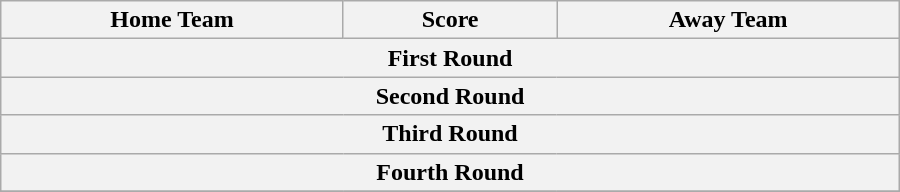<table class="wikitable" style="text-align: center; width:600px">
<tr>
<th scope="col" width="230px">Home Team</th>
<th scope="col" width="140px">Score</th>
<th scope="col" width="230px">Away Team</th>
</tr>
<tr>
<th colspan="3">First Round<br></th>
</tr>
<tr>
<th colspan="3">Second Round<br>


</th>
</tr>
<tr>
<th colspan="3">Third Round<br>
</th>
</tr>
<tr>
<th colspan="3">Fourth Round<br></th>
</tr>
<tr>
</tr>
</table>
